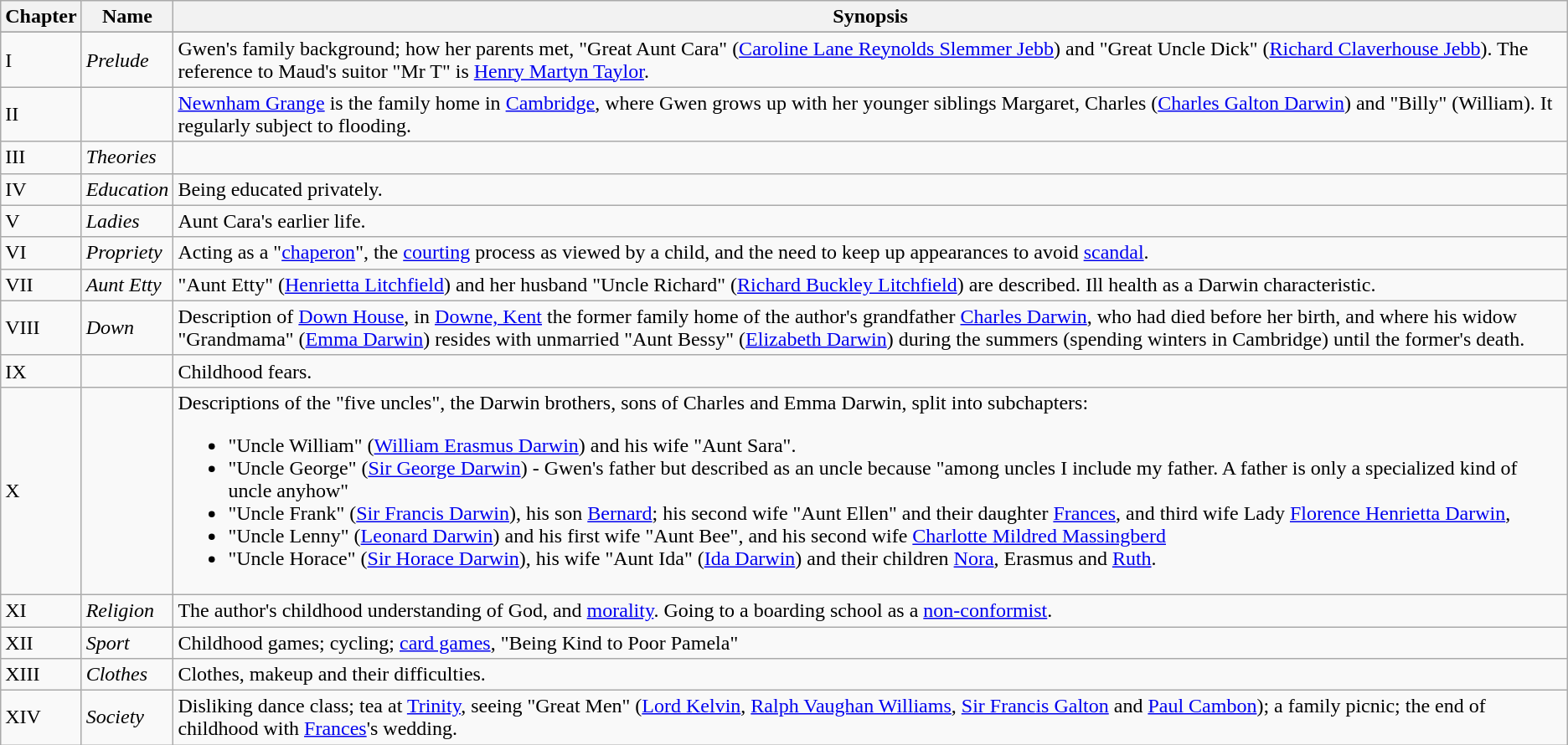<table class=wikitable>
<tr>
<th>Chapter</th>
<th>Name</th>
<th>Synopsis</th>
</tr>
<tr>
</tr>
<tr>
<td>I</td>
<td><em>Prelude</em></td>
<td>Gwen's family background; how her parents met, "Great Aunt Cara" (<a href='#'>Caroline Lane Reynolds Slemmer Jebb</a>) and "Great Uncle Dick" (<a href='#'>Richard Claverhouse Jebb</a>).  The reference to Maud's suitor "Mr T" is <a href='#'>Henry Martyn Taylor</a>.</td>
</tr>
<tr>
<td>II</td>
<td><em></em></td>
<td><a href='#'>Newnham Grange</a> is the family home in <a href='#'>Cambridge</a>, where Gwen grows up with her younger siblings Margaret, Charles (<a href='#'>Charles Galton Darwin</a>) and "Billy" (William).  It regularly subject to flooding.</td>
</tr>
<tr>
<td>III</td>
<td><em>Theories</em></td>
<td></td>
</tr>
<tr>
<td>IV</td>
<td><em>Education </em></td>
<td>Being educated privately.</td>
</tr>
<tr>
<td>V</td>
<td><em>Ladies </em></td>
<td>Aunt Cara's earlier life.</td>
</tr>
<tr>
<td>VI</td>
<td><em>Propriety </em></td>
<td>Acting as a "<a href='#'>chaperon</a>", the <a href='#'>courting</a> process as viewed by a child, and the need to keep up appearances to avoid <a href='#'>scandal</a>.</td>
</tr>
<tr>
<td>VII</td>
<td><em>Aunt Etty </em></td>
<td>"Aunt Etty" (<a href='#'>Henrietta Litchfield</a>) and her husband "Uncle Richard" (<a href='#'>Richard Buckley Litchfield</a>) are described.  Ill health as a Darwin characteristic.</td>
</tr>
<tr>
<td>VIII</td>
<td><em>Down </em></td>
<td>Description of <a href='#'>Down House</a>, in <a href='#'>Downe, Kent</a> the former family home of the author's grandfather <a href='#'>Charles Darwin</a>, who had died before her birth, and where his widow "Grandmama" (<a href='#'>Emma Darwin</a>) resides with unmarried "Aunt Bessy" (<a href='#'>Elizabeth Darwin</a>) during the summers (spending winters in Cambridge) until the former's death.</td>
</tr>
<tr>
<td>IX</td>
<td><em> </em></td>
<td>Childhood fears.</td>
</tr>
<tr>
<td>X</td>
<td><em> </em></td>
<td>Descriptions of the "five uncles", the Darwin brothers, sons of Charles and Emma Darwin, split into subchapters:<br><ul><li>"Uncle William" (<a href='#'>William Erasmus Darwin</a>) and his wife "Aunt Sara".</li><li>"Uncle George" (<a href='#'>Sir George Darwin</a>) - Gwen's father but described as an uncle because "among uncles I include my father. A father is only a specialized kind of uncle anyhow"</li><li>"Uncle Frank" (<a href='#'>Sir Francis Darwin</a>), his son <a href='#'>Bernard</a>; his second wife  "Aunt Ellen" and their daughter <a href='#'>Frances</a>, and third wife Lady <a href='#'>Florence Henrietta Darwin</a>,</li><li>"Uncle Lenny" (<a href='#'>Leonard Darwin</a>) and his first wife "Aunt Bee", and his second wife  <a href='#'>Charlotte Mildred Massingberd</a></li><li>"Uncle Horace" (<a href='#'>Sir Horace Darwin</a>), his wife "Aunt Ida" (<a href='#'>Ida Darwin</a>) and their children <a href='#'>Nora</a>, Erasmus and <a href='#'>Ruth</a>.</li></ul></td>
</tr>
<tr>
<td>XI</td>
<td><em>Religion </em></td>
<td>The author's childhood understanding of God, and <a href='#'>morality</a>.  Going to a boarding school as a <a href='#'>non-conformist</a>.</td>
</tr>
<tr>
<td>XII</td>
<td><em>Sport </em></td>
<td>Childhood games; cycling; <a href='#'>card games</a>, "Being Kind to Poor Pamela"</td>
</tr>
<tr>
<td>XIII</td>
<td><em>Clothes</em></td>
<td>Clothes, makeup and their difficulties.</td>
</tr>
<tr>
<td>XIV</td>
<td><em>Society </em></td>
<td>Disliking dance class; tea at <a href='#'>Trinity</a>, seeing "Great Men" (<a href='#'>Lord Kelvin</a>, <a href='#'>Ralph Vaughan Williams</a>, <a href='#'>Sir Francis Galton</a> and <a href='#'>Paul Cambon</a>); a family picnic; the end of childhood with <a href='#'>Frances</a>'s wedding.</td>
</tr>
</table>
